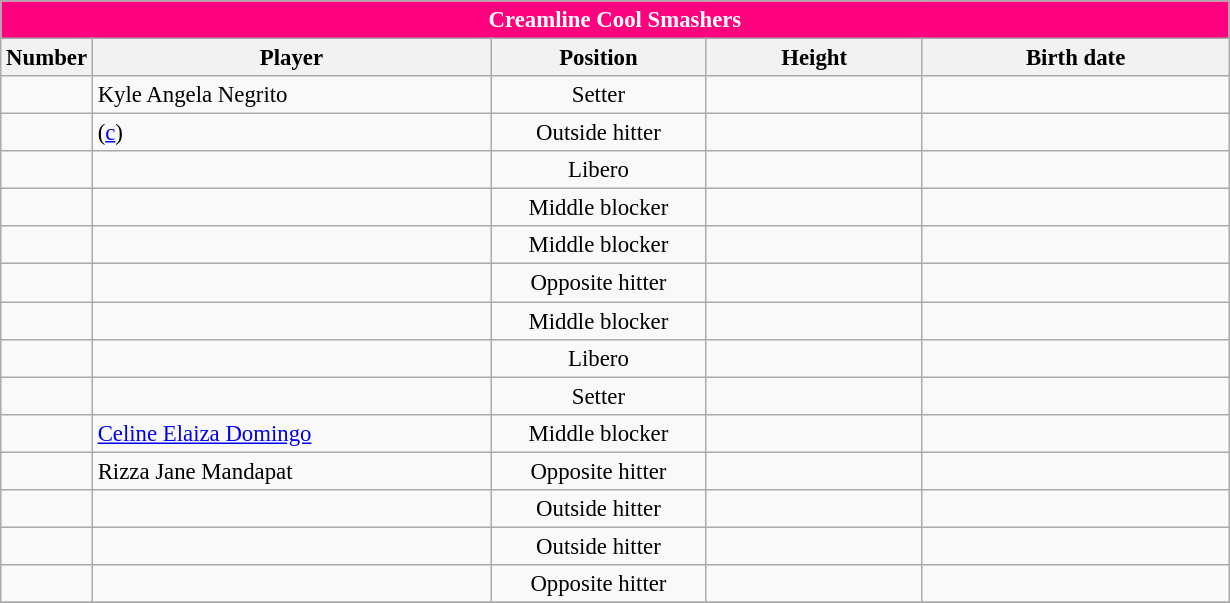<table class="wikitable sortable" style="font-size:95%; text-align:left;">
<tr>
<th colspan="6" style= "background:#FF007F; color:white; text-align: center"><strong>Creamline Cool Smashers</strong></th>
</tr>
<tr style="background:#FFFFFF;">
<th style= "align=center; width:1em;">Number</th>
<th style= "align=center;width:17em;">Player</th>
<th style= "align=center; width:9em;">Position</th>
<th style= "align=center; width:9em;">Height</th>
<th style= "align=center; width:13em;">Birth date</th>
</tr>
<tr align=center>
<td></td>
<td align=left>Kyle Angela Negrito</td>
<td>Setter</td>
<td></td>
<td align=right></td>
</tr>
<tr align=center>
<td></td>
<td align=left> (<a href='#'>c</a>)</td>
<td>Outside hitter</td>
<td></td>
<td align=right></td>
</tr>
<tr align=center>
<td></td>
<td align=left></td>
<td>Libero</td>
<td></td>
<td align=right></td>
</tr>
<tr align=center>
<td></td>
<td align=left></td>
<td>Middle blocker</td>
<td></td>
<td align=right></td>
</tr>
<tr align=center>
<td></td>
<td align=left></td>
<td>Middle blocker</td>
<td></td>
<td align=right></td>
</tr>
<tr align=center>
<td></td>
<td align=left></td>
<td>Opposite hitter</td>
<td></td>
<td align=right></td>
</tr>
<tr align=center>
<td></td>
<td align=left></td>
<td>Middle blocker</td>
<td></td>
<td align=right></td>
</tr>
<tr align=center>
<td></td>
<td align=left></td>
<td>Libero</td>
<td></td>
<td align=right></td>
</tr>
<tr align=center>
<td></td>
<td align=left></td>
<td>Setter</td>
<td></td>
<td align=right></td>
</tr>
<tr align=center>
<td></td>
<td align=left><a href='#'>Celine Elaiza Domingo</a></td>
<td>Middle blocker</td>
<td></td>
<td align=right></td>
</tr>
<tr align=center>
<td></td>
<td align=left>Rizza Jane Mandapat</td>
<td>Opposite hitter</td>
<td></td>
<td align=right></td>
</tr>
<tr align=center>
<td></td>
<td align=left></td>
<td>Outside hitter</td>
<td></td>
<td align=right></td>
</tr>
<tr align=center>
<td></td>
<td align=left></td>
<td>Outside hitter</td>
<td></td>
<td align=right></td>
</tr>
<tr align=center>
<td></td>
<td align=left></td>
<td>Opposite hitter</td>
<td></td>
<td align=right></td>
</tr>
<tr align=center>
</tr>
</table>
